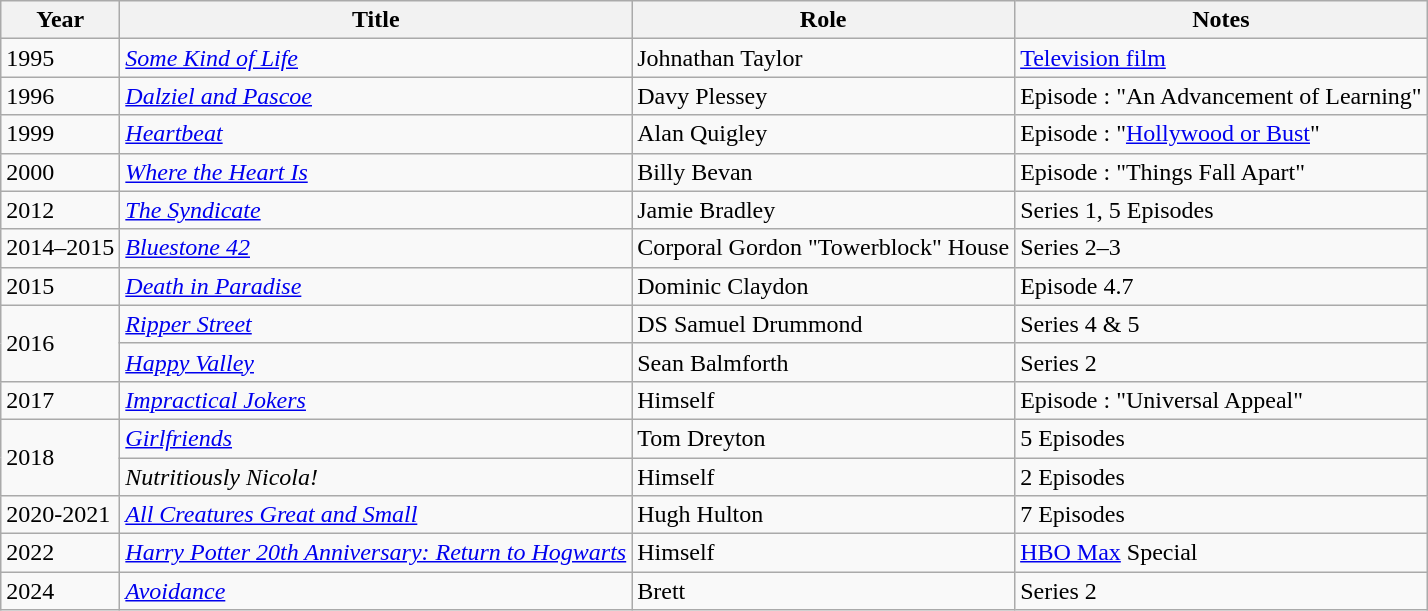<table class="wikitable sortable">
<tr>
<th>Year</th>
<th>Title</th>
<th>Role</th>
<th>Notes</th>
</tr>
<tr>
<td>1995</td>
<td><em><a href='#'>Some Kind of Life</a></em></td>
<td>Johnathan Taylor</td>
<td><a href='#'>Television film</a></td>
</tr>
<tr>
<td>1996</td>
<td><em><a href='#'>Dalziel and Pascoe</a></em></td>
<td>Davy Plessey</td>
<td>Episode : "An Advancement of Learning"</td>
</tr>
<tr>
<td>1999</td>
<td><em><a href='#'>Heartbeat</a></em></td>
<td>Alan Quigley</td>
<td>Episode : "<a href='#'>Hollywood or Bust</a>"</td>
</tr>
<tr>
<td>2000</td>
<td><em><a href='#'>Where the Heart Is</a></em></td>
<td>Billy Bevan</td>
<td>Episode : "Things Fall Apart"</td>
</tr>
<tr>
<td>2012</td>
<td><em><a href='#'>The Syndicate</a></em></td>
<td>Jamie Bradley</td>
<td>Series 1, 5 Episodes</td>
</tr>
<tr>
<td>2014–2015</td>
<td><em><a href='#'>Bluestone 42</a></em></td>
<td>Corporal Gordon "Towerblock" House</td>
<td>Series 2–3</td>
</tr>
<tr>
<td>2015</td>
<td><em><a href='#'>Death in Paradise</a></em></td>
<td>Dominic Claydon</td>
<td>Episode 4.7</td>
</tr>
<tr>
<td rowspan="2">2016</td>
<td><em><a href='#'>Ripper Street</a></em></td>
<td>DS Samuel Drummond</td>
<td>Series 4 & 5</td>
</tr>
<tr>
<td><em><a href='#'>Happy Valley</a></em></td>
<td>Sean Balmforth</td>
<td>Series 2</td>
</tr>
<tr>
<td>2017</td>
<td><em><a href='#'>Impractical Jokers</a></em></td>
<td>Himself</td>
<td>Episode : "Universal Appeal"</td>
</tr>
<tr>
<td rowspan="2">2018</td>
<td><em><a href='#'>Girlfriends</a></em></td>
<td>Tom Dreyton</td>
<td>5 Episodes</td>
</tr>
<tr>
<td><em>Nutritiously Nicola!</em></td>
<td>Himself</td>
<td>2 Episodes</td>
</tr>
<tr>
<td>2020-2021</td>
<td><em><a href='#'>All Creatures Great and Small</a></em></td>
<td>Hugh Hulton</td>
<td>7 Episodes</td>
</tr>
<tr>
<td>2022</td>
<td><em><a href='#'>Harry Potter 20th Anniversary: Return to Hogwarts</a></em></td>
<td>Himself</td>
<td><a href='#'>HBO Max</a> Special</td>
</tr>
<tr>
<td>2024</td>
<td><em><a href='#'>Avoidance</a></em></td>
<td>Brett</td>
<td>Series 2</td>
</tr>
</table>
